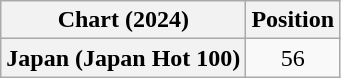<table class="wikitable plainrowheaders" style="text-align:center">
<tr>
<th scope="col">Chart (2024)</th>
<th scope="col">Position</th>
</tr>
<tr>
<th scope="row">Japan (Japan Hot 100)</th>
<td>56</td>
</tr>
</table>
